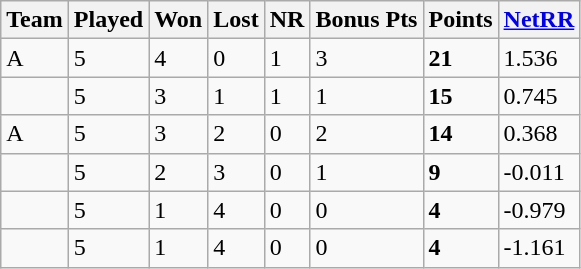<table class="wikitable">
<tr>
<th>Team</th>
<th>Played</th>
<th>Won</th>
<th>Lost</th>
<th>NR</th>
<th>Bonus Pts</th>
<th>Points</th>
<th><a href='#'>NetRR</a></th>
</tr>
<tr>
<td> A</td>
<td>5</td>
<td>4</td>
<td>0</td>
<td>1</td>
<td>3</td>
<td><strong>21</strong></td>
<td>1.536</td>
</tr>
<tr>
<td></td>
<td>5</td>
<td>3</td>
<td>1</td>
<td>1</td>
<td>1</td>
<td><strong>15</strong></td>
<td>0.745</td>
</tr>
<tr>
<td> A</td>
<td>5</td>
<td>3</td>
<td>2</td>
<td>0</td>
<td>2</td>
<td><strong>14</strong></td>
<td>0.368</td>
</tr>
<tr>
<td></td>
<td>5</td>
<td>2</td>
<td>3</td>
<td>0</td>
<td>1</td>
<td><strong>9</strong></td>
<td>-0.011</td>
</tr>
<tr>
<td></td>
<td>5</td>
<td>1</td>
<td>4</td>
<td>0</td>
<td>0</td>
<td><strong>4</strong></td>
<td>-0.979</td>
</tr>
<tr>
<td></td>
<td>5</td>
<td>1</td>
<td>4</td>
<td>0</td>
<td>0</td>
<td><strong>4</strong></td>
<td>-1.161</td>
</tr>
</table>
